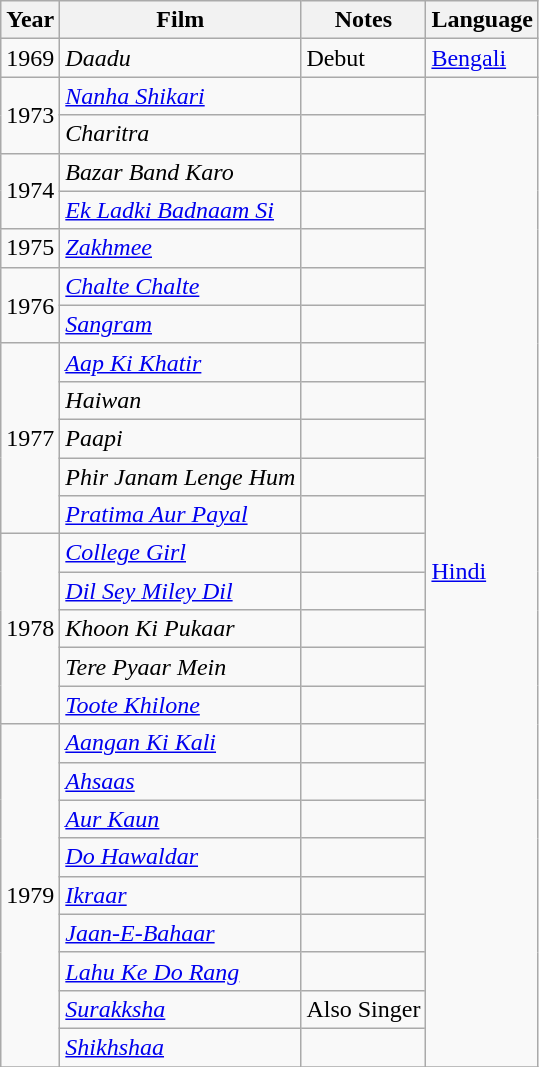<table class="wikitable sortable">
<tr>
<th>Year</th>
<th>Film</th>
<th>Notes</th>
<th>Language</th>
</tr>
<tr>
<td>1969</td>
<td><em>Daadu</em></td>
<td>Debut</td>
<td><a href='#'>Bengali</a></td>
</tr>
<tr>
<td rowspan=2>1973</td>
<td><em><a href='#'>Nanha Shikari</a></em></td>
<td></td>
<td rowspan=26><a href='#'>Hindi</a></td>
</tr>
<tr>
<td><em>Charitra</em></td>
<td></td>
</tr>
<tr>
<td rowspan=2>1974</td>
<td><em>Bazar Band Karo</em></td>
<td></td>
</tr>
<tr>
<td><em><a href='#'>Ek Ladki Badnaam Si</a></em></td>
<td></td>
</tr>
<tr>
<td>1975</td>
<td><em><a href='#'>Zakhmee</a></em></td>
<td></td>
</tr>
<tr>
<td rowspan=2>1976</td>
<td><em><a href='#'>Chalte Chalte</a></em></td>
<td></td>
</tr>
<tr>
<td><em><a href='#'>Sangram</a></em></td>
<td></td>
</tr>
<tr>
<td rowspan=5>1977</td>
<td><em><a href='#'>Aap Ki Khatir</a></em></td>
<td></td>
</tr>
<tr>
<td><em>Haiwan</em></td>
<td></td>
</tr>
<tr>
<td><em>Paapi</em></td>
<td></td>
</tr>
<tr>
<td><em>Phir Janam Lenge Hum</em></td>
<td></td>
</tr>
<tr>
<td><em><a href='#'>Pratima Aur Payal</a></em></td>
<td></td>
</tr>
<tr>
<td rowspan=5>1978</td>
<td><em><a href='#'>College Girl</a></em></td>
<td></td>
</tr>
<tr>
<td><em><a href='#'>Dil Sey Miley Dil</a></em></td>
<td></td>
</tr>
<tr>
<td><em>Khoon Ki Pukaar</em></td>
<td></td>
</tr>
<tr>
<td><em>Tere Pyaar Mein</em></td>
<td></td>
</tr>
<tr>
<td><em><a href='#'>Toote Khilone</a></em></td>
<td></td>
</tr>
<tr>
<td rowspan=9>1979</td>
<td><em><a href='#'>Aangan Ki Kali</a></em></td>
<td></td>
</tr>
<tr>
<td><em><a href='#'>Ahsaas</a></em></td>
<td></td>
</tr>
<tr>
<td><em><a href='#'>Aur Kaun</a></em></td>
<td></td>
</tr>
<tr>
<td><em><a href='#'>Do Hawaldar</a></em></td>
<td></td>
</tr>
<tr>
<td><em><a href='#'>Ikraar</a></em></td>
<td></td>
</tr>
<tr>
<td><em><a href='#'>Jaan-E-Bahaar</a></em></td>
<td></td>
</tr>
<tr>
<td><em><a href='#'>Lahu Ke Do Rang</a></em></td>
<td></td>
</tr>
<tr>
<td><em><a href='#'>Surakksha</a></em></td>
<td>Also Singer</td>
</tr>
<tr>
<td><em><a href='#'>Shikhshaa</a></em></td>
<td></td>
</tr>
<tr>
</tr>
</table>
